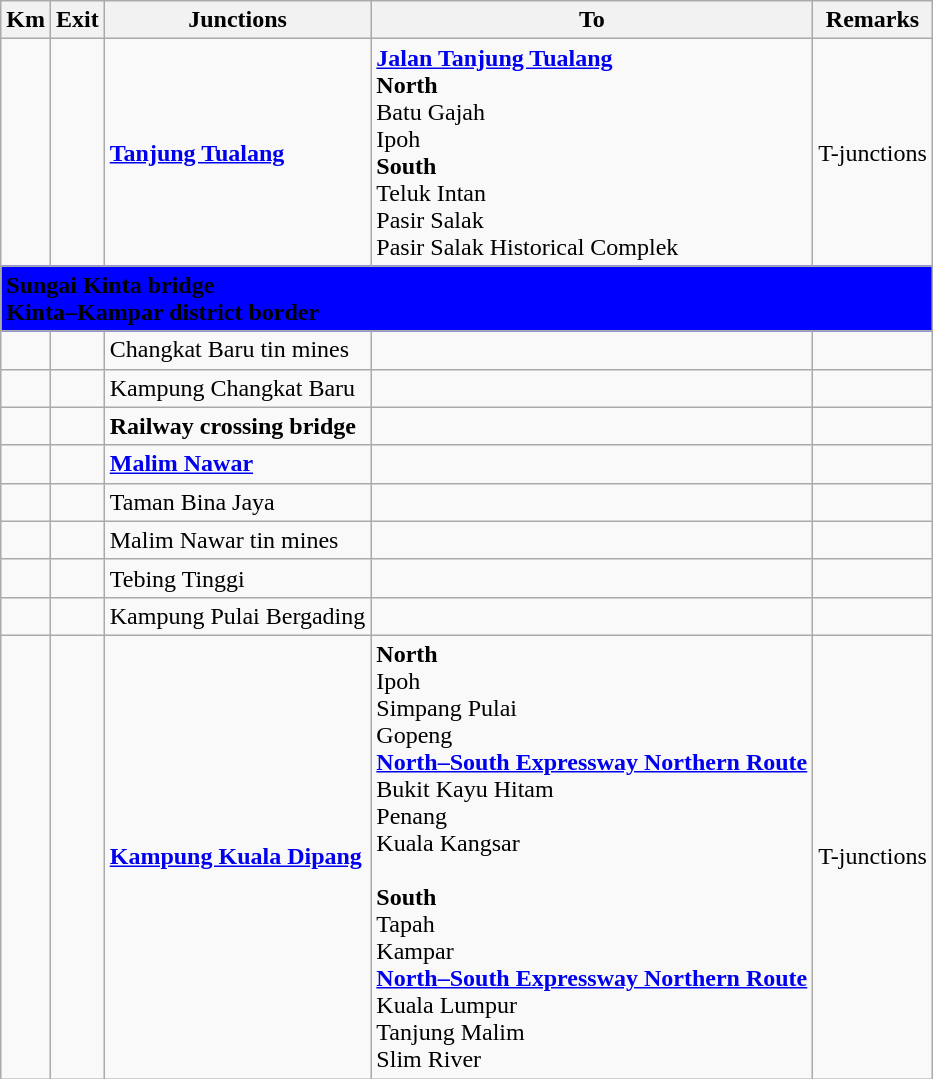<table class="wikitable">
<tr>
<th>Km</th>
<th>Exit</th>
<th>Junctions</th>
<th>To</th>
<th>Remarks</th>
</tr>
<tr>
<td></td>
<td></td>
<td><strong><a href='#'>Tanjung Tualang</a></strong></td>
<td> <strong><a href='#'>Jalan Tanjung Tualang</a></strong><br><strong>North</strong><br>Batu Gajah<br>Ipoh<br><strong>South</strong><br>Teluk Intan<br>Pasir Salak<br>Pasir Salak Historical Complek</td>
<td>T-junctions</td>
</tr>
<tr>
<td style="width:600px" colspan="6" style="text-align:center" bgcolor="blue"><strong><span>Sungai Kinta bridge<br>Kinta–Kampar district border</span></strong></td>
</tr>
<tr>
<td></td>
<td></td>
<td>Changkat Baru tin mines</td>
<td></td>
<td></td>
</tr>
<tr>
<td></td>
<td></td>
<td>Kampung Changkat Baru</td>
<td></td>
<td></td>
</tr>
<tr>
<td></td>
<td></td>
<td><strong>Railway crossing bridge</strong></td>
<td></td>
<td></td>
</tr>
<tr>
<td></td>
<td></td>
<td><strong><a href='#'>Malim Nawar</a></strong></td>
<td></td>
<td></td>
</tr>
<tr>
<td></td>
<td></td>
<td>Taman Bina Jaya</td>
<td></td>
<td></td>
</tr>
<tr>
<td></td>
<td></td>
<td>Malim Nawar tin mines</td>
<td></td>
<td></td>
</tr>
<tr>
<td></td>
<td></td>
<td>Tebing Tinggi</td>
<td></td>
<td></td>
</tr>
<tr>
<td></td>
<td></td>
<td>Kampung Pulai Bergading</td>
<td></td>
<td></td>
</tr>
<tr>
<td></td>
<td></td>
<td><strong><a href='#'>Kampung Kuala Dipang</a></strong></td>
<td><strong>North</strong><br> Ipoh<br> Simpang Pulai<br> Gopeng<br>  <strong><a href='#'>North–South Expressway Northern Route</a></strong><br>Bukit Kayu Hitam<br>Penang<br>Kuala Kangsar<br><br><strong>South</strong><br> Tapah<br> Kampar<br>  <strong><a href='#'>North–South Expressway Northern Route</a></strong><br>Kuala Lumpur<br>Tanjung Malim<br>Slim River</td>
<td>T-junctions</td>
</tr>
</table>
